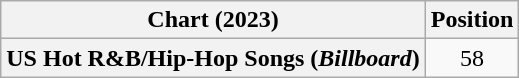<table class="wikitable plainrowheaders" style="text-align:center">
<tr>
<th scope="col">Chart (2023)</th>
<th scope="col">Position</th>
</tr>
<tr>
<th scope="row">US Hot R&B/Hip-Hop Songs (<em>Billboard</em>)</th>
<td>58</td>
</tr>
</table>
